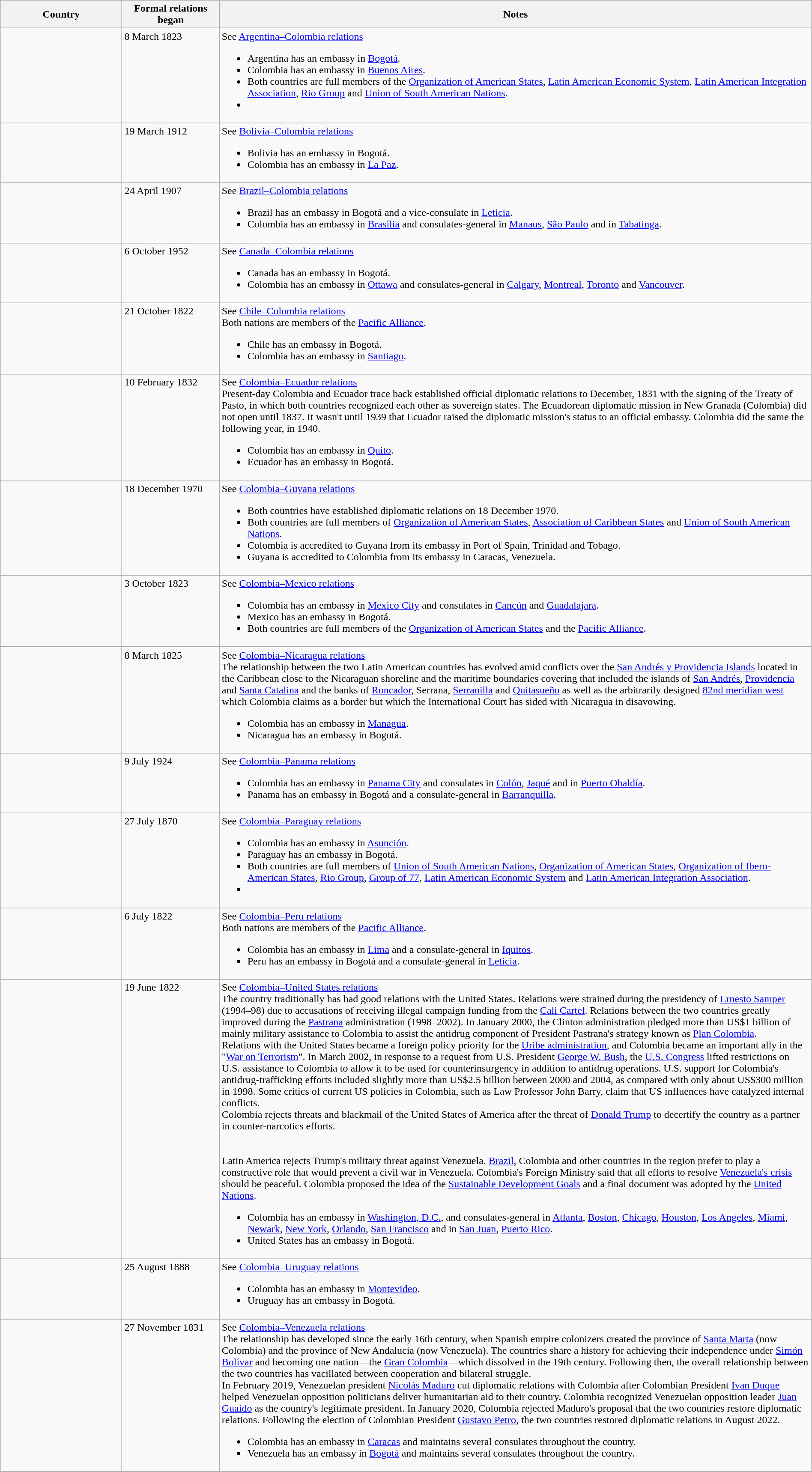<table class="wikitable sortable" style="width:100%; margin:auto;">
<tr>
<th style="width:15%;">Country</th>
<th style="width:12%;">Formal relations began</th>
<th>Notes</th>
</tr>
<tr valign="top">
<td></td>
<td>8 March 1823</td>
<td>See <a href='#'>Argentina–Colombia relations</a><br><ul><li>Argentina has an embassy in <a href='#'>Bogotá</a>.</li><li>Colombia has an embassy in <a href='#'>Buenos Aires</a>.</li><li>Both countries are full members of the <a href='#'>Organization of American States</a>, <a href='#'>Latin American Economic System</a>, <a href='#'>Latin American Integration Association</a>, <a href='#'>Rio Group</a> and <a href='#'>Union of South American Nations</a>.</li><li> </li></ul></td>
</tr>
<tr valign="top">
<td></td>
<td>19 March 1912</td>
<td>See <a href='#'>Bolivia–Colombia relations</a><br><ul><li>Bolivia has an embassy in Bogotá.</li><li>Colombia has an embassy in <a href='#'>La Paz</a>.</li></ul></td>
</tr>
<tr valign="top">
<td></td>
<td>24 April 1907</td>
<td>See <a href='#'>Brazil–Colombia relations</a><br><ul><li>Brazil has an embassy in Bogotá and a vice-consulate in <a href='#'>Leticia</a>.</li><li>Colombia has an embassy in <a href='#'>Brasília</a> and consulates-general in <a href='#'>Manaus</a>, <a href='#'>São Paulo</a> and in <a href='#'>Tabatinga</a>.</li></ul></td>
</tr>
<tr valign="top">
<td></td>
<td>6 October 1952</td>
<td>See <a href='#'>Canada–Colombia relations</a><br><ul><li>Canada has an embassy in Bogotá.</li><li>Colombia has an embassy in <a href='#'>Ottawa</a> and consulates-general in <a href='#'>Calgary</a>, <a href='#'>Montreal</a>, <a href='#'>Toronto</a> and <a href='#'>Vancouver</a>.</li></ul></td>
</tr>
<tr valign="top">
<td></td>
<td>21 October 1822</td>
<td>See <a href='#'>Chile–Colombia relations</a><br>Both nations are members of the <a href='#'>Pacific Alliance</a>.<ul><li>Chile has an embassy in Bogotá.</li><li>Colombia has an embassy in <a href='#'>Santiago</a>.</li></ul></td>
</tr>
<tr valign="top">
<td></td>
<td>10 February 1832</td>
<td>See <a href='#'>Colombia–Ecuador relations</a><br>Present-day Colombia and Ecuador trace back established official diplomatic relations to December, 1831 with the signing of the Treaty of Pasto, in which both countries recognized each other as sovereign states. The Ecuadorean diplomatic mission in New Granada (Colombia) did not open until 1837. It wasn't until 1939 that Ecuador raised the diplomatic mission's status to an official embassy. Colombia did the same the following year, in 1940.<ul><li>Colombia has an embassy in <a href='#'>Quito</a>.</li><li>Ecuador has an embassy in Bogotá.</li></ul></td>
</tr>
<tr valign="top">
<td></td>
<td>18 December 1970</td>
<td>See <a href='#'>Colombia–Guyana relations</a><br><ul><li>Both countries have established diplomatic relations on 18 December 1970.</li><li>Both countries are full members of <a href='#'>Organization of American States</a>, <a href='#'>Association of Caribbean States</a> and <a href='#'>Union of South American Nations</a>.</li><li>Colombia is accredited to Guyana from its embassy in Port of Spain, Trinidad and Tobago.</li><li>Guyana is accredited to Colombia from its embassy in Caracas, Venezuela.</li></ul></td>
</tr>
<tr valign="top">
<td></td>
<td>3 October 1823</td>
<td>See <a href='#'>Colombia–Mexico relations</a><br><ul><li>Colombia has an embassy in <a href='#'>Mexico City</a> and consulates in <a href='#'>Cancún</a> and <a href='#'>Guadalajara</a>.</li><li>Mexico has an embassy in Bogotá.</li><li>Both countries are full members of the <a href='#'>Organization of American States</a> and the <a href='#'>Pacific Alliance</a>.</li></ul></td>
</tr>
<tr valign="top">
<td></td>
<td>8 March 1825</td>
<td>See <a href='#'>Colombia–Nicaragua relations</a><br>The relationship between the two Latin American countries has evolved amid conflicts over the <a href='#'>San Andrés y Providencia Islands</a> located in the Caribbean close to the Nicaraguan shoreline and the maritime boundaries covering  that included the islands of <a href='#'>San Andrés</a>, <a href='#'>Providencia</a> and <a href='#'>Santa Catalina</a> and the banks of <a href='#'>Roncador</a>, Serrana, <a href='#'>Serranilla</a> and <a href='#'>Quitasueño</a> as well as the arbitrarily designed <a href='#'>82nd meridian west</a> which Colombia claims as a border but which the International Court has sided with Nicaragua in disavowing.<ul><li>Colombia has an embassy in <a href='#'>Managua</a>.</li><li>Nicaragua has an embassy in Bogotá.</li></ul></td>
</tr>
<tr valign="top">
<td></td>
<td>9 July 1924</td>
<td>See <a href='#'>Colombia–Panama relations</a><br><ul><li>Colombia has an embassy in <a href='#'>Panama City</a> and consulates in <a href='#'>Colón</a>, <a href='#'>Jaqué</a> and in <a href='#'>Puerto Obaldía</a>.</li><li>Panama has an embassy in Bogotá and a consulate-general in <a href='#'>Barranquilla</a>.</li></ul></td>
</tr>
<tr valign="top">
<td></td>
<td>27 July 1870</td>
<td>See <a href='#'>Colombia–Paraguay relations</a><br><ul><li>Colombia has an embassy in <a href='#'>Asunción</a>.</li><li>Paraguay has an embassy in Bogotá.</li><li>Both countries are full members of <a href='#'>Union of South American Nations</a>, <a href='#'>Organization of American States</a>, <a href='#'>Organization of Ibero-American States</a>, <a href='#'>Rio Group</a>, <a href='#'>Group of 77</a>, <a href='#'>Latin American Economic System</a> and <a href='#'>Latin American Integration Association</a>.</li><li></li></ul></td>
</tr>
<tr valign="top">
<td></td>
<td>6 July 1822</td>
<td>See <a href='#'>Colombia–Peru relations</a><br>Both nations are members of the <a href='#'>Pacific Alliance</a>.<ul><li>Colombia has an embassy in <a href='#'>Lima</a> and a consulate-general in <a href='#'>Iquitos</a>.</li><li>Peru has an embassy in Bogotá and a consulate-general in <a href='#'>Leticia</a>.</li></ul></td>
</tr>
<tr valign="top">
<td></td>
<td>19 June 1822</td>
<td>See <a href='#'>Colombia–United States relations</a><br>The country traditionally has had good relations with the United States. Relations were strained during the presidency of <a href='#'>Ernesto Samper</a> (1994–98) due to accusations of receiving illegal campaign funding from the <a href='#'>Cali Cartel</a>. Relations between the two countries greatly improved during the <a href='#'>Pastrana</a> administration (1998–2002). In January 2000, the Clinton administration pledged more than US$1 billion of mainly military assistance to Colombia to assist the antidrug component of President Pastrana's strategy known as <a href='#'>Plan Colombia</a>.<br>Relations with the United States became a foreign policy priority for the <a href='#'>Uribe administration</a>, and Colombia became an important ally in the "<a href='#'>War on Terrorism</a>". In March 2002, in response to a request from U.S. President <a href='#'>George W. Bush</a>, the <a href='#'>U.S. Congress</a> lifted restrictions on U.S. assistance to Colombia to allow it to be used for counterinsurgency in addition to antidrug operations. U.S. support for Colombia's antidrug-trafficking efforts included slightly more than US$2.5 billion between 2000 and 2004, as compared with only about US$300 million in 1998. Some critics of current US policies in Colombia, such as Law Professor John Barry, claim that US influences have catalyzed internal conflicts.<br>Colombia rejects threats and blackmail of the United States of America after the threat of <a href='#'>Donald Trump</a> to decertify the country as a partner in counter-narcotics efforts.<br><br><br>Latin America rejects Trump's military threat against Venezuela. <a href='#'>Brazil</a>, Colombia and other countries in the region prefer to play a constructive role that would prevent a civil war in Venezuela. Colombia's Foreign Ministry said that all efforts to resolve <a href='#'>Venezuela's crisis</a> should be peaceful. Colombia proposed the idea of the <a href='#'>Sustainable Development Goals</a> and a final document was adopted by the <a href='#'>United Nations</a>.<ul><li>Colombia has an embassy in <a href='#'>Washington, D.C.</a>, and consulates-general in <a href='#'>Atlanta</a>, <a href='#'>Boston</a>, <a href='#'>Chicago</a>, <a href='#'>Houston</a>, <a href='#'>Los Angeles</a>, <a href='#'>Miami</a>, <a href='#'>Newark</a>, <a href='#'>New York</a>, <a href='#'>Orlando</a>, <a href='#'>San Francisco</a> and in <a href='#'>San Juan</a>, <a href='#'>Puerto Rico</a>.</li><li>United States has an embassy in Bogotá.</li></ul></td>
</tr>
<tr valign="top">
<td></td>
<td>25 August 1888</td>
<td>See <a href='#'>Colombia–Uruguay relations</a><br><ul><li>Colombia has an embassy in <a href='#'>Montevideo</a>.</li><li>Uruguay has an embassy in Bogotá.</li></ul></td>
</tr>
<tr valign="top">
<td></td>
<td>27 November 1831</td>
<td>See <a href='#'>Colombia–Venezuela relations</a><br>The relationship has developed since the early 16th century, when Spanish empire colonizers created the province of <a href='#'>Santa Marta</a> (now Colombia) and the province of New Andalucia (now Venezuela). The countries share a history for achieving their independence under <a href='#'>Simón Bolívar</a> and becoming one nation—the <a href='#'>Gran Colombia</a>—which dissolved in the 19th century. Following then, the overall relationship between the two countries has vacillated between cooperation and bilateral struggle.<br>In February 2019, Venezuelan president <a href='#'>Nicolás Maduro</a> cut diplomatic relations with Colombia after Colombian President <a href='#'>Ivan Duque</a> helped Venezuelan opposition politicians deliver humanitarian aid to their country. Colombia recognized Venezuelan opposition leader <a href='#'>Juan Guaido</a> as the country's legitimate president. In January 2020,  Colombia rejected Maduro's proposal that the two countries restore diplomatic relations. Following the election of Colombian President <a href='#'>Gustavo Petro</a>, the two countries restored diplomatic relations in August 2022.<ul><li>Colombia has an embassy in <a href='#'>Caracas</a> and maintains several consulates throughout the country.</li><li>Venezuela has an embassy in <a href='#'>Bogotá</a> and maintains several consulates throughout the country.</li></ul></td>
</tr>
</table>
